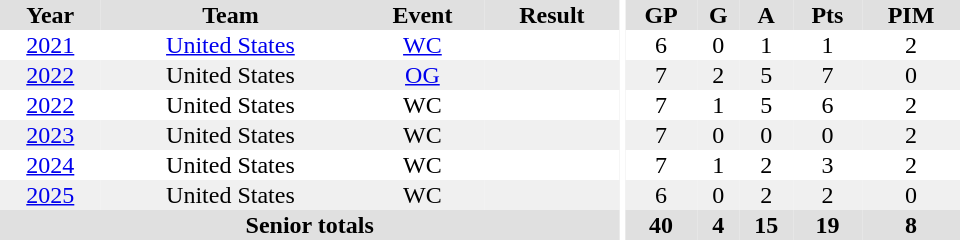<table border="0" cellpadding="1" cellspacing="0" ID="Table3" style="text-align:center; width:40em">
<tr ALIGN="center" bgcolor="#e0e0e0">
<th>Year</th>
<th>Team</th>
<th>Event</th>
<th>Result</th>
<th rowspan="99" bgcolor="#ffffff"></th>
<th>GP</th>
<th>G</th>
<th>A</th>
<th>Pts</th>
<th>PIM</th>
</tr>
<tr>
<td><a href='#'>2021</a></td>
<td><a href='#'>United States</a></td>
<td><a href='#'>WC</a></td>
<td></td>
<td>6</td>
<td>0</td>
<td>1</td>
<td>1</td>
<td>2</td>
</tr>
<tr bgcolor="#f0f0f0">
<td><a href='#'>2022</a></td>
<td>United States</td>
<td><a href='#'>OG</a></td>
<td></td>
<td>7</td>
<td>2</td>
<td>5</td>
<td>7</td>
<td>0</td>
</tr>
<tr>
<td><a href='#'>2022</a></td>
<td>United States</td>
<td>WC</td>
<td></td>
<td>7</td>
<td>1</td>
<td>5</td>
<td>6</td>
<td>2</td>
</tr>
<tr bgcolor="#f0f0f0">
<td><a href='#'>2023</a></td>
<td>United States</td>
<td>WC</td>
<td></td>
<td>7</td>
<td>0</td>
<td>0</td>
<td>0</td>
<td>2</td>
</tr>
<tr>
<td><a href='#'>2024</a></td>
<td>United States</td>
<td>WC</td>
<td></td>
<td>7</td>
<td>1</td>
<td>2</td>
<td>3</td>
<td>2</td>
</tr>
<tr bgcolor="#f0f0f0">
<td><a href='#'>2025</a></td>
<td>United States</td>
<td>WC</td>
<td></td>
<td>6</td>
<td>0</td>
<td>2</td>
<td>2</td>
<td>0</td>
</tr>
<tr bgcolor="#e0e0e0">
<th colspan="4">Senior totals</th>
<th>40</th>
<th>4</th>
<th>15</th>
<th>19</th>
<th>8</th>
</tr>
</table>
